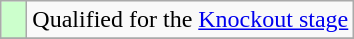<table class="wikitable">
<tr>
<td style="width: 10px; background: #CCFFCC;"></td>
<td>Qualified for the <a href='#'>Knockout stage</a></td>
</tr>
<tr>
</tr>
</table>
